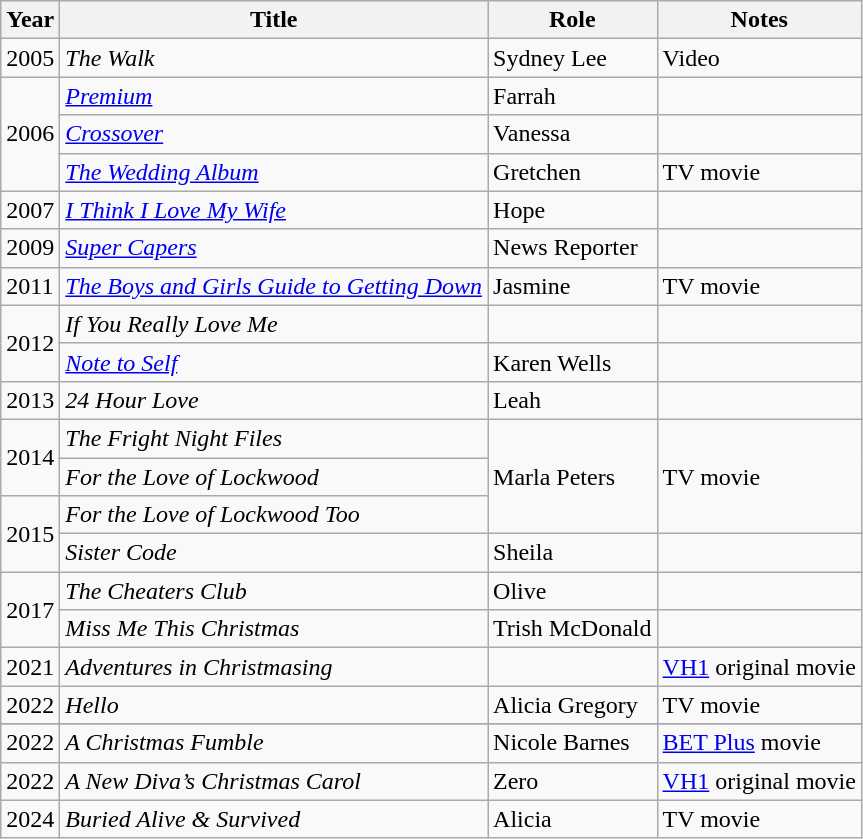<table class="wikitable plainrowheaders sortable" style="margin-right: 0;">
<tr>
<th scope="col">Year</th>
<th scope="col">Title</th>
<th scope="col">Role</th>
<th scope="col" class="unsortable">Notes</th>
</tr>
<tr>
<td>2005</td>
<td><em>The Walk</em></td>
<td>Sydney Lee</td>
<td>Video</td>
</tr>
<tr>
<td rowspan=3>2006</td>
<td><em><a href='#'>Premium</a></em></td>
<td>Farrah</td>
<td></td>
</tr>
<tr>
<td><em><a href='#'>Crossover</a></em></td>
<td>Vanessa</td>
<td></td>
</tr>
<tr>
<td><em><a href='#'>The Wedding Album</a></em></td>
<td>Gretchen</td>
<td>TV movie</td>
</tr>
<tr>
<td>2007</td>
<td><em><a href='#'>I Think I Love My Wife</a></em></td>
<td>Hope</td>
<td></td>
</tr>
<tr>
<td>2009</td>
<td><em><a href='#'>Super Capers</a></em></td>
<td>News Reporter</td>
<td></td>
</tr>
<tr>
<td>2011</td>
<td><em><a href='#'>The Boys and Girls Guide to Getting Down</a></em></td>
<td>Jasmine</td>
<td>TV movie</td>
</tr>
<tr>
<td rowspan=2>2012</td>
<td><em>If You Really Love Me</em></td>
<td></td>
<td></td>
</tr>
<tr>
<td><em><a href='#'>Note to Self</a></em></td>
<td>Karen Wells</td>
<td></td>
</tr>
<tr>
<td>2013</td>
<td><em>24 Hour Love</em></td>
<td>Leah</td>
<td></td>
</tr>
<tr>
<td rowspan=2>2014</td>
<td><em>The Fright Night Files</em></td>
<td rowspan=3>Marla Peters</td>
<td rowspan=3>TV movie</td>
</tr>
<tr>
<td><em>For the Love of Lockwood</em></td>
</tr>
<tr>
<td rowspan=2>2015</td>
<td><em>For the Love of Lockwood Too</em></td>
</tr>
<tr>
<td><em>Sister Code</em></td>
<td>Sheila</td>
<td></td>
</tr>
<tr>
<td rowspan=2>2017</td>
<td><em>The Cheaters Club</em></td>
<td>Olive</td>
<td></td>
</tr>
<tr>
<td><em>Miss Me This Christmas</em></td>
<td>Trish McDonald</td>
<td></td>
</tr>
<tr>
<td>2021</td>
<td><em>Adventures in Christmasing</em></td>
<td></td>
<td><a href='#'>VH1</a> original movie</td>
</tr>
<tr>
<td>2022</td>
<td><em>Hello</em></td>
<td>Alicia Gregory</td>
<td>TV movie</td>
</tr>
<tr>
</tr>
<tr>
<td>2022</td>
<td><em>A Christmas Fumble</em></td>
<td>Nicole Barnes</td>
<td><a href='#'>BET Plus</a> movie</td>
</tr>
<tr>
<td>2022</td>
<td><em>A New Diva’s Christmas Carol</em></td>
<td>Zero</td>
<td><a href='#'>VH1</a> original movie</td>
</tr>
<tr>
<td>2024</td>
<td><em>Buried Alive & Survived</em></td>
<td>Alicia</td>
<td>TV movie</td>
</tr>
</table>
